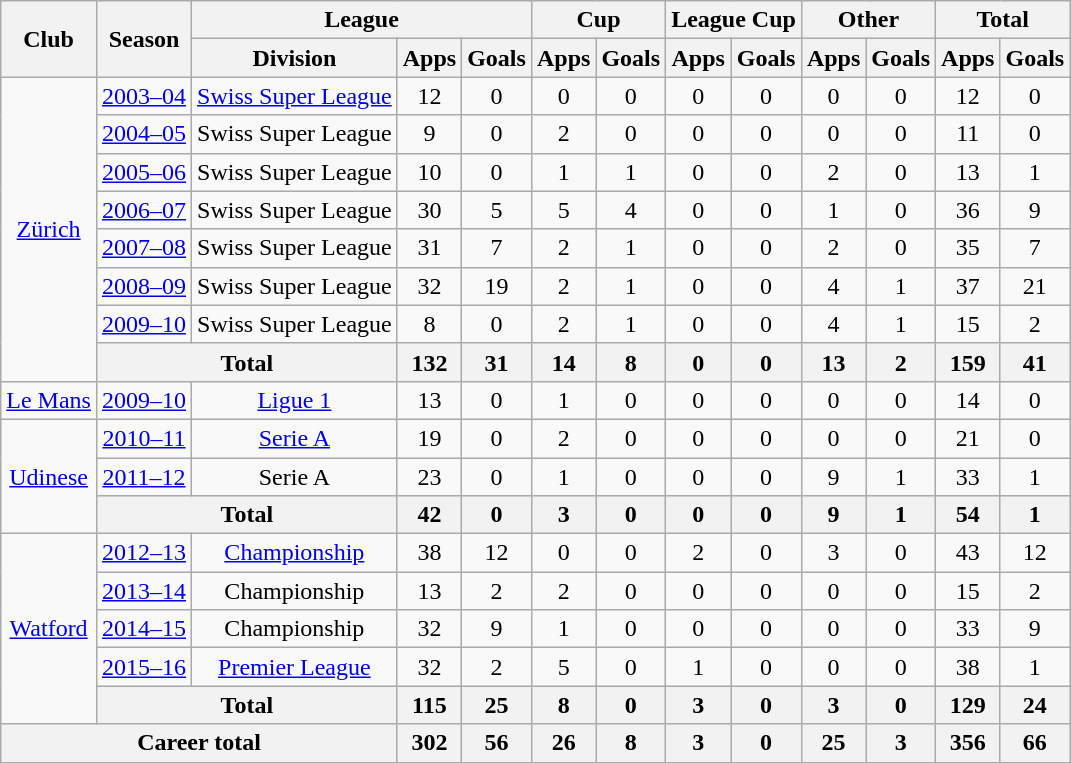<table class="wikitable" style="text-align: center">
<tr>
<th rowspan=2>Club</th>
<th rowspan=2>Season</th>
<th colspan=3>League</th>
<th colspan=2>Cup</th>
<th colspan=2>League Cup</th>
<th colspan=2>Other</th>
<th colspan=2>Total</th>
</tr>
<tr>
<th>Division</th>
<th>Apps</th>
<th>Goals</th>
<th>Apps</th>
<th>Goals</th>
<th>Apps</th>
<th>Goals</th>
<th>Apps</th>
<th>Goals</th>
<th>Apps</th>
<th>Goals</th>
</tr>
<tr>
<td rowspan=8><a href='#'>Zürich</a></td>
<td><a href='#'>2003–04</a></td>
<td><a href='#'>Swiss Super League</a></td>
<td>12</td>
<td>0</td>
<td>0</td>
<td>0</td>
<td>0</td>
<td>0</td>
<td>0</td>
<td>0</td>
<td>12</td>
<td>0</td>
</tr>
<tr>
<td><a href='#'>2004–05</a></td>
<td>Swiss Super League</td>
<td>9</td>
<td>0</td>
<td>2</td>
<td>0</td>
<td>0</td>
<td>0</td>
<td>0</td>
<td>0</td>
<td>11</td>
<td>0</td>
</tr>
<tr>
<td><a href='#'>2005–06</a></td>
<td>Swiss Super League</td>
<td>10</td>
<td>0</td>
<td>1</td>
<td>1</td>
<td>0</td>
<td>0</td>
<td>2</td>
<td>0</td>
<td>13</td>
<td>1</td>
</tr>
<tr>
<td><a href='#'>2006–07</a></td>
<td>Swiss Super League</td>
<td>30</td>
<td>5</td>
<td>5</td>
<td>4</td>
<td>0</td>
<td>0</td>
<td>1</td>
<td>0</td>
<td>36</td>
<td>9</td>
</tr>
<tr>
<td><a href='#'>2007–08</a></td>
<td>Swiss Super League</td>
<td>31</td>
<td>7</td>
<td>2</td>
<td>1</td>
<td>0</td>
<td>0</td>
<td>2</td>
<td>0</td>
<td>35</td>
<td>7</td>
</tr>
<tr>
<td><a href='#'>2008–09</a></td>
<td>Swiss Super League</td>
<td>32</td>
<td>19</td>
<td>2</td>
<td>1</td>
<td>0</td>
<td>0</td>
<td>4</td>
<td>1</td>
<td>37</td>
<td>21</td>
</tr>
<tr>
<td><a href='#'>2009–10</a></td>
<td>Swiss Super League</td>
<td>8</td>
<td>0</td>
<td>2</td>
<td>1</td>
<td>0</td>
<td>0</td>
<td>4</td>
<td>1</td>
<td>15</td>
<td>2</td>
</tr>
<tr>
<th colspan=2>Total</th>
<th>132</th>
<th>31</th>
<th>14</th>
<th>8</th>
<th>0</th>
<th>0</th>
<th>13</th>
<th>2</th>
<th>159</th>
<th>41</th>
</tr>
<tr>
<td><a href='#'>Le Mans</a></td>
<td><a href='#'>2009–10</a></td>
<td><a href='#'>Ligue 1</a></td>
<td>13</td>
<td>0</td>
<td>1</td>
<td>0</td>
<td>0</td>
<td>0</td>
<td>0</td>
<td>0</td>
<td>14</td>
<td>0</td>
</tr>
<tr>
<td rowspan=3><a href='#'>Udinese</a></td>
<td><a href='#'>2010–11</a></td>
<td><a href='#'>Serie A</a></td>
<td>19</td>
<td>0</td>
<td>2</td>
<td>0</td>
<td>0</td>
<td>0</td>
<td>0</td>
<td>0</td>
<td>21</td>
<td>0</td>
</tr>
<tr>
<td><a href='#'>2011–12</a></td>
<td>Serie A</td>
<td>23</td>
<td>0</td>
<td>1</td>
<td>0</td>
<td>0</td>
<td>0</td>
<td>9</td>
<td>1</td>
<td>33</td>
<td>1</td>
</tr>
<tr>
<th colspan=2>Total</th>
<th>42</th>
<th>0</th>
<th>3</th>
<th>0</th>
<th>0</th>
<th>0</th>
<th>9</th>
<th>1</th>
<th>54</th>
<th>1</th>
</tr>
<tr>
<td rowspan=5><a href='#'>Watford</a></td>
<td><a href='#'>2012–13</a></td>
<td><a href='#'>Championship</a></td>
<td>38</td>
<td>12</td>
<td>0</td>
<td>0</td>
<td>2</td>
<td>0</td>
<td>3</td>
<td>0</td>
<td>43</td>
<td>12</td>
</tr>
<tr>
<td><a href='#'>2013–14</a></td>
<td>Championship</td>
<td>13</td>
<td>2</td>
<td>2</td>
<td>0</td>
<td>0</td>
<td>0</td>
<td>0</td>
<td>0</td>
<td>15</td>
<td>2</td>
</tr>
<tr>
<td><a href='#'>2014–15</a></td>
<td>Championship</td>
<td>32</td>
<td>9</td>
<td>1</td>
<td>0</td>
<td>0</td>
<td>0</td>
<td>0</td>
<td>0</td>
<td>33</td>
<td>9</td>
</tr>
<tr>
<td><a href='#'>2015–16</a></td>
<td><a href='#'>Premier League</a></td>
<td>32</td>
<td>2</td>
<td>5</td>
<td>0</td>
<td>1</td>
<td>0</td>
<td>0</td>
<td>0</td>
<td>38</td>
<td>1</td>
</tr>
<tr>
<th colspan=2>Total</th>
<th>115</th>
<th>25</th>
<th>8</th>
<th>0</th>
<th>3</th>
<th>0</th>
<th>3</th>
<th>0</th>
<th>129</th>
<th>24</th>
</tr>
<tr>
<th colspan=3>Career total</th>
<th>302</th>
<th>56</th>
<th>26</th>
<th>8</th>
<th>3</th>
<th>0</th>
<th>25</th>
<th>3</th>
<th>356</th>
<th>66</th>
</tr>
</table>
